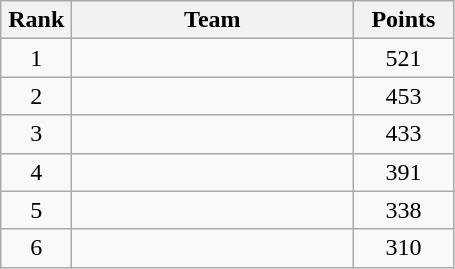<table class="wikitable" style="text-align:center;">
<tr>
<th width=40>Rank</th>
<th width=180>Team</th>
<th width=60>Points</th>
</tr>
<tr>
<td>1</td>
<td align=left></td>
<td>521</td>
</tr>
<tr>
<td>2</td>
<td align=left></td>
<td>453</td>
</tr>
<tr>
<td>3</td>
<td align=left></td>
<td>433</td>
</tr>
<tr>
<td>4</td>
<td align=left></td>
<td>391</td>
</tr>
<tr>
<td>5</td>
<td align=left></td>
<td>338</td>
</tr>
<tr>
<td>6</td>
<td align=left></td>
<td>310</td>
</tr>
</table>
